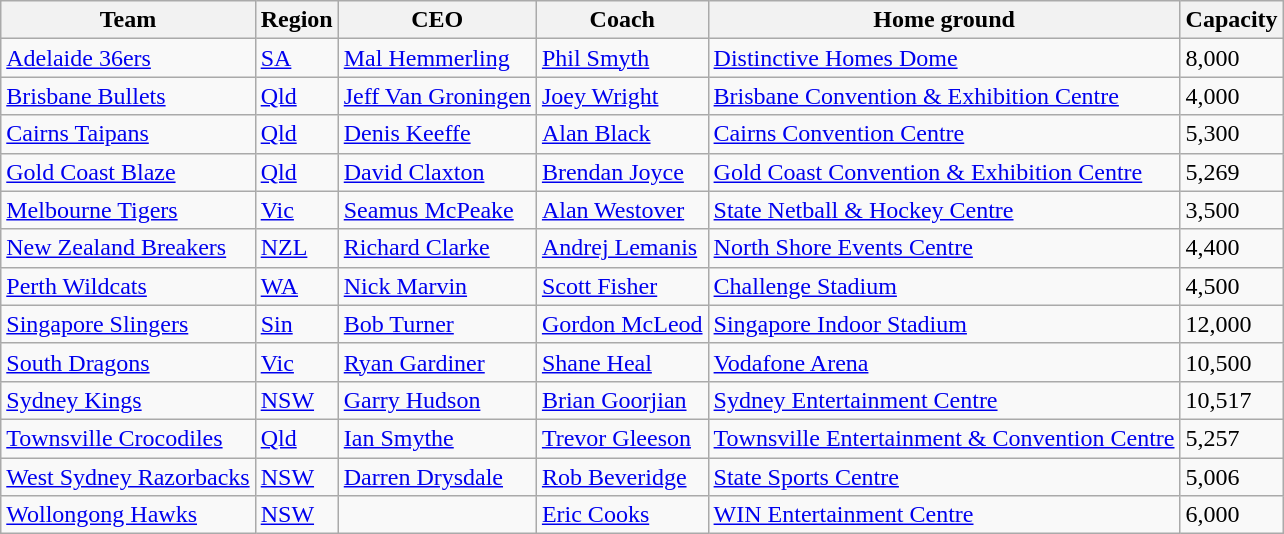<table align="center" class="wikitable">
<tr>
<th>Team</th>
<th>Region</th>
<th>CEO</th>
<th>Coach</th>
<th>Home ground</th>
<th>Capacity</th>
</tr>
<tr>
<td><a href='#'>Adelaide 36ers</a></td>
<td><a href='#'>SA</a></td>
<td><a href='#'>Mal Hemmerling</a></td>
<td><a href='#'>Phil Smyth</a></td>
<td><a href='#'>Distinctive Homes Dome</a></td>
<td>8,000</td>
</tr>
<tr>
<td><a href='#'>Brisbane Bullets</a></td>
<td><a href='#'>Qld</a></td>
<td><a href='#'>Jeff Van Groningen</a></td>
<td><a href='#'>Joey Wright</a></td>
<td><a href='#'>Brisbane Convention & Exhibition Centre</a></td>
<td>4,000</td>
</tr>
<tr>
<td><a href='#'>Cairns Taipans</a></td>
<td><a href='#'>Qld</a></td>
<td><a href='#'>Denis Keeffe</a></td>
<td><a href='#'>Alan Black</a></td>
<td><a href='#'>Cairns Convention Centre</a></td>
<td>5,300</td>
</tr>
<tr>
<td><a href='#'>Gold Coast Blaze</a></td>
<td><a href='#'>Qld</a></td>
<td><a href='#'>David Claxton</a></td>
<td><a href='#'>Brendan Joyce</a></td>
<td><a href='#'>Gold Coast Convention & Exhibition Centre</a></td>
<td>5,269</td>
</tr>
<tr>
<td><a href='#'>Melbourne Tigers</a></td>
<td><a href='#'>Vic</a></td>
<td><a href='#'>Seamus McPeake</a></td>
<td><a href='#'>Alan Westover</a></td>
<td><a href='#'>State Netball & Hockey Centre</a></td>
<td>3,500</td>
</tr>
<tr>
<td><a href='#'>New Zealand Breakers</a></td>
<td><a href='#'>NZL</a></td>
<td><a href='#'>Richard Clarke</a></td>
<td><a href='#'>Andrej Lemanis</a></td>
<td><a href='#'>North Shore Events Centre</a></td>
<td>4,400</td>
</tr>
<tr>
<td><a href='#'>Perth Wildcats</a></td>
<td><a href='#'>WA</a></td>
<td><a href='#'>Nick Marvin</a></td>
<td><a href='#'>Scott Fisher</a></td>
<td><a href='#'>Challenge Stadium</a></td>
<td>4,500</td>
</tr>
<tr>
<td><a href='#'>Singapore Slingers</a></td>
<td><a href='#'>Sin</a></td>
<td><a href='#'>Bob Turner</a></td>
<td><a href='#'>Gordon McLeod</a></td>
<td><a href='#'>Singapore Indoor Stadium</a></td>
<td>12,000</td>
</tr>
<tr>
<td><a href='#'>South Dragons</a></td>
<td><a href='#'>Vic</a></td>
<td><a href='#'>Ryan Gardiner</a></td>
<td><a href='#'>Shane Heal</a></td>
<td><a href='#'>Vodafone Arena</a></td>
<td>10,500</td>
</tr>
<tr>
<td><a href='#'>Sydney Kings</a></td>
<td><a href='#'>NSW</a></td>
<td><a href='#'>Garry Hudson</a></td>
<td><a href='#'>Brian Goorjian</a></td>
<td><a href='#'>Sydney Entertainment Centre</a></td>
<td>10,517</td>
</tr>
<tr>
<td><a href='#'>Townsville Crocodiles</a></td>
<td><a href='#'>Qld</a></td>
<td><a href='#'>Ian Smythe</a></td>
<td><a href='#'>Trevor Gleeson</a></td>
<td><a href='#'>Townsville Entertainment & Convention Centre</a></td>
<td>5,257</td>
</tr>
<tr>
<td><a href='#'>West Sydney Razorbacks</a></td>
<td><a href='#'>NSW</a></td>
<td><a href='#'>Darren Drysdale</a></td>
<td><a href='#'>Rob Beveridge</a></td>
<td><a href='#'>State Sports Centre</a></td>
<td>5,006</td>
</tr>
<tr>
<td><a href='#'>Wollongong Hawks</a></td>
<td><a href='#'>NSW</a></td>
<td></td>
<td><a href='#'>Eric Cooks</a></td>
<td><a href='#'>WIN Entertainment Centre</a></td>
<td>6,000</td>
</tr>
</table>
